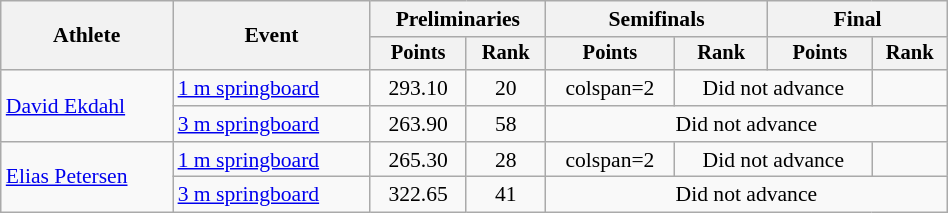<table class="wikitable" style="text-align:center; font-size:90%; width:50%;">
<tr>
<th rowspan=2>Athlete</th>
<th rowspan=2>Event</th>
<th colspan=2>Preliminaries</th>
<th colspan=2>Semifinals</th>
<th colspan=2>Final</th>
</tr>
<tr style="font-size:95%">
<th>Points</th>
<th>Rank</th>
<th>Points</th>
<th>Rank</th>
<th>Points</th>
<th>Rank</th>
</tr>
<tr>
<td align=left rowspan=2><a href='#'>David Ekdahl</a></td>
<td align=left><a href='#'>1 m springboard</a></td>
<td>293.10</td>
<td>20</td>
<td>colspan=2 </td>
<td colspan=2>Did not advance</td>
</tr>
<tr>
<td align=left><a href='#'>3 m springboard</a></td>
<td>263.90</td>
<td>58</td>
<td colspan=4>Did not advance</td>
</tr>
<tr>
<td align=left rowspan=2><a href='#'>Elias Petersen</a></td>
<td align=left><a href='#'>1 m springboard</a></td>
<td>265.30</td>
<td>28</td>
<td>colspan=2 </td>
<td colspan=2>Did not advance</td>
</tr>
<tr>
<td align=left><a href='#'>3 m springboard</a></td>
<td>322.65</td>
<td>41</td>
<td colspan=4>Did not advance</td>
</tr>
</table>
